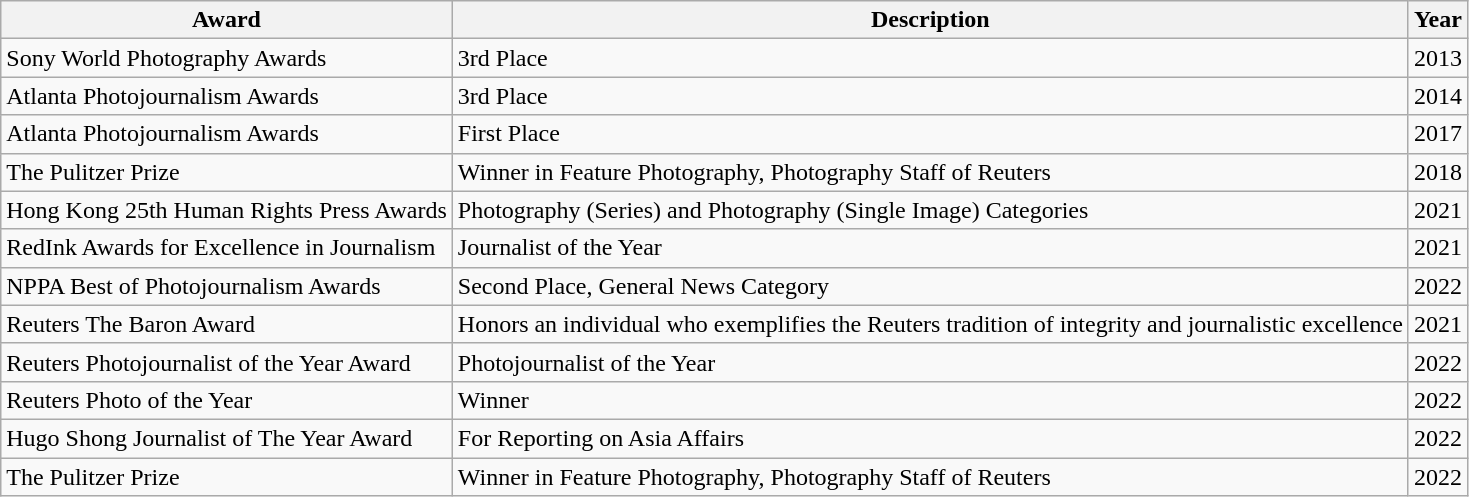<table class="wikitable">
<tr>
<th>Award</th>
<th>Description</th>
<th>Year</th>
</tr>
<tr>
<td>Sony World Photography Awards</td>
<td>3rd Place</td>
<td>2013</td>
</tr>
<tr>
<td>Atlanta Photojournalism Awards</td>
<td>3rd Place</td>
<td>2014</td>
</tr>
<tr>
<td>Atlanta Photojournalism Awards</td>
<td>First Place</td>
<td>2017</td>
</tr>
<tr>
<td>The Pulitzer Prize</td>
<td>Winner in Feature Photography, Photography Staff of Reuters</td>
<td>2018</td>
</tr>
<tr>
<td>Hong Kong 25th Human Rights Press Awards</td>
<td>Photography (Series) and Photography (Single Image) Categories</td>
<td>2021</td>
</tr>
<tr>
<td>RedInk Awards for Excellence in Journalism</td>
<td>Journalist of the Year</td>
<td>2021</td>
</tr>
<tr>
<td>NPPA Best of Photojournalism Awards</td>
<td>Second Place, General News Category</td>
<td>2022</td>
</tr>
<tr>
<td>Reuters The Baron Award</td>
<td>Honors an individual who exemplifies the Reuters tradition of integrity and journalistic excellence</td>
<td>2021</td>
</tr>
<tr>
<td>Reuters Photojournalist of the Year Award</td>
<td>Photojournalist of the Year</td>
<td>2022</td>
</tr>
<tr>
<td>Reuters Photo of the Year</td>
<td>Winner</td>
<td>2022</td>
</tr>
<tr>
<td>Hugo Shong Journalist of The Year Award</td>
<td>For Reporting on Asia Affairs</td>
<td>2022</td>
</tr>
<tr>
<td>The Pulitzer Prize</td>
<td>Winner in Feature Photography, Photography Staff of Reuters</td>
<td>2022</td>
</tr>
</table>
